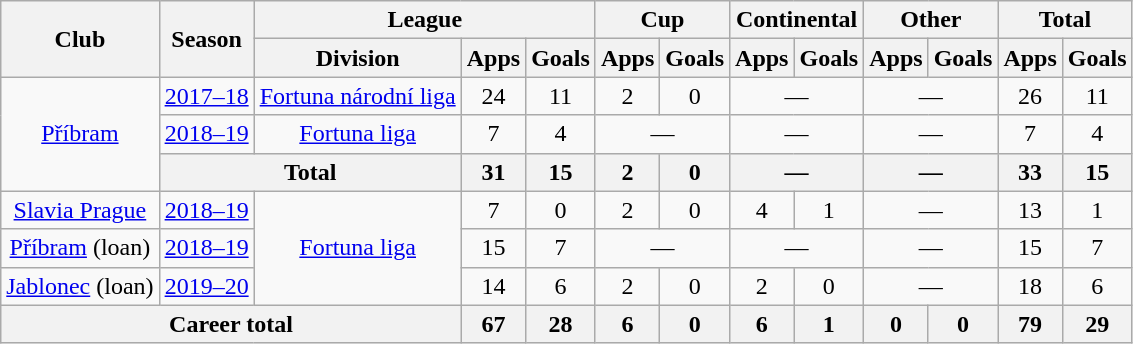<table class="wikitable" style="text-align:center">
<tr>
<th rowspan=2>Club</th>
<th rowspan=2>Season</th>
<th colspan=3>League</th>
<th colspan=2>Cup</th>
<th colspan=2>Continental</th>
<th colspan=2>Other</th>
<th colspan=2>Total</th>
</tr>
<tr>
<th>Division</th>
<th>Apps</th>
<th>Goals</th>
<th>Apps</th>
<th>Goals</th>
<th>Apps</th>
<th>Goals</th>
<th>Apps</th>
<th>Goals</th>
<th>Apps</th>
<th>Goals</th>
</tr>
<tr>
<td rowspan="3"><a href='#'>Příbram</a></td>
<td><a href='#'>2017–18</a></td>
<td><a href='#'>Fortuna národní liga</a></td>
<td>24</td>
<td>11</td>
<td>2</td>
<td>0</td>
<td colspan="2">—</td>
<td colspan="2">—</td>
<td>26</td>
<td>11</td>
</tr>
<tr>
<td><a href='#'>2018–19</a></td>
<td><a href='#'>Fortuna liga</a></td>
<td>7</td>
<td>4</td>
<td colspan="2">—</td>
<td colspan="2">—</td>
<td colspan="2">—</td>
<td>7</td>
<td>4</td>
</tr>
<tr>
<th colspan="2">Total</th>
<th>31</th>
<th>15</th>
<th>2</th>
<th>0</th>
<th colspan="2">—</th>
<th colspan="2">—</th>
<th>33</th>
<th>15</th>
</tr>
<tr>
<td><a href='#'>Slavia Prague</a></td>
<td><a href='#'>2018–19</a></td>
<td rowspan="3"><a href='#'>Fortuna liga</a></td>
<td>7</td>
<td>0</td>
<td>2</td>
<td>0</td>
<td>4</td>
<td>1</td>
<td colspan="2">—</td>
<td>13</td>
<td>1</td>
</tr>
<tr>
<td><a href='#'>Příbram</a> (loan)</td>
<td><a href='#'>2018–19</a></td>
<td>15</td>
<td>7</td>
<td colspan="2">—</td>
<td colspan="2">—</td>
<td colspan="2">—</td>
<td>15</td>
<td>7</td>
</tr>
<tr>
<td><a href='#'>Jablonec</a> (loan)</td>
<td><a href='#'>2019–20</a></td>
<td>14</td>
<td>6</td>
<td>2</td>
<td>0</td>
<td>2</td>
<td>0</td>
<td colspan="2">—</td>
<td>18</td>
<td>6</td>
</tr>
<tr>
<th colspan="3">Career total</th>
<th>67</th>
<th>28</th>
<th>6</th>
<th>0</th>
<th>6</th>
<th>1</th>
<th>0</th>
<th>0</th>
<th>79</th>
<th>29</th>
</tr>
</table>
